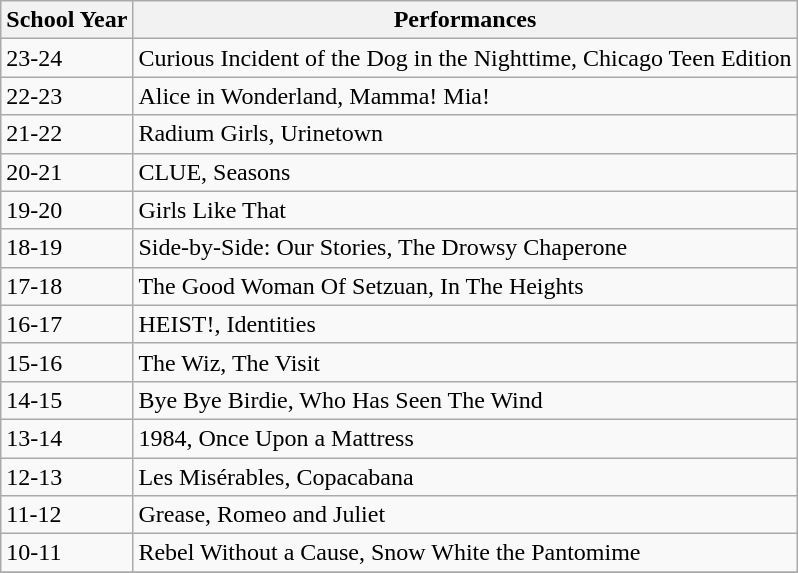<table class="wikitable">
<tr>
<th>School Year</th>
<th>Performances</th>
</tr>
<tr>
<td>23-24</td>
<td>Curious Incident of the Dog in the Nighttime, Chicago Teen Edition</td>
</tr>
<tr>
<td>22-23</td>
<td>Alice in Wonderland, Mamma! Mia!</td>
</tr>
<tr>
<td>21-22</td>
<td>Radium Girls, Urinetown</td>
</tr>
<tr>
<td>20-21</td>
<td>CLUE, Seasons</td>
</tr>
<tr>
<td>19-20</td>
<td>Girls Like That</td>
</tr>
<tr>
<td>18-19</td>
<td>Side-by-Side: Our Stories, The Drowsy Chaperone</td>
</tr>
<tr>
<td>17-18</td>
<td>The Good Woman Of Setzuan, In The Heights</td>
</tr>
<tr>
<td>16-17</td>
<td>HEIST!, Identities</td>
</tr>
<tr>
<td>15-16</td>
<td>The Wiz, The Visit</td>
</tr>
<tr>
<td>14-15</td>
<td>Bye Bye Birdie, Who Has Seen The Wind</td>
</tr>
<tr>
<td>13-14</td>
<td>1984, Once Upon a Mattress</td>
</tr>
<tr>
<td>12-13</td>
<td>Les Misérables, Copacabana</td>
</tr>
<tr>
<td>11-12</td>
<td>Grease, Romeo and Juliet</td>
</tr>
<tr>
<td>10-11</td>
<td>Rebel Without a Cause, Snow White the Pantomime</td>
</tr>
<tr>
</tr>
</table>
